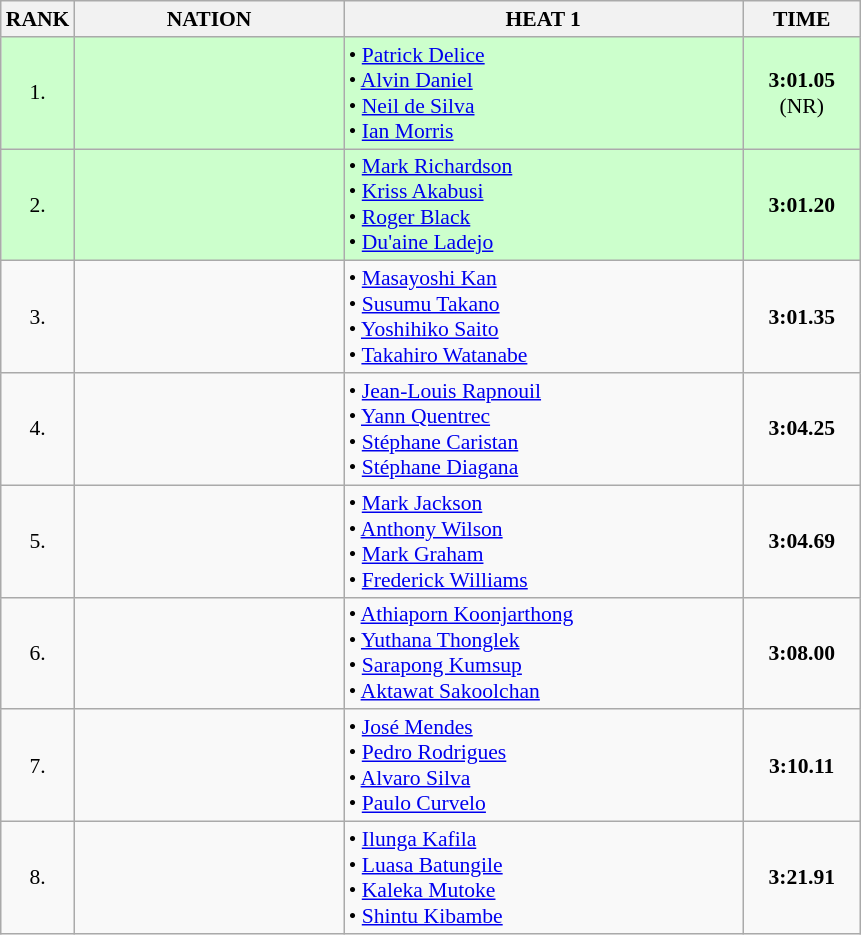<table class="wikitable" style="border-collapse: collapse; font-size: 90%;">
<tr>
<th>RANK</th>
<th style="width: 12em">NATION</th>
<th style="width: 18em">HEAT 1</th>
<th style="width: 5em">TIME</th>
</tr>
<tr style="background:#ccffcc;">
<td align="center">1.</td>
<td align="center"></td>
<td>• <a href='#'>Patrick Delice</a><br>• <a href='#'>Alvin Daniel</a><br>• <a href='#'>Neil de Silva</a><br>• <a href='#'>Ian Morris</a></td>
<td align="center"><strong>3:01.05</strong><br>(NR)</td>
</tr>
<tr style="background:#ccffcc;">
<td align="center">2.</td>
<td align="center"></td>
<td>• <a href='#'>Mark Richardson</a><br>• <a href='#'>Kriss Akabusi</a><br>• <a href='#'>Roger Black</a><br>• <a href='#'>Du'aine Ladejo</a></td>
<td align="center"><strong>3:01.20</strong></td>
</tr>
<tr>
<td align="center">3.</td>
<td align="center"></td>
<td>• <a href='#'>Masayoshi Kan</a><br>• <a href='#'>Susumu Takano</a><br>• <a href='#'>Yoshihiko Saito</a><br>• <a href='#'>Takahiro Watanabe</a></td>
<td align="center"><strong>3:01.35</strong></td>
</tr>
<tr>
<td align="center">4.</td>
<td align="center"></td>
<td>• <a href='#'>Jean-Louis Rapnouil</a><br>• <a href='#'>Yann Quentrec</a><br>• <a href='#'>Stéphane Caristan</a><br>• <a href='#'>Stéphane Diagana</a></td>
<td align="center"><strong>3:04.25</strong></td>
</tr>
<tr>
<td align="center">5.</td>
<td align="center"></td>
<td>• <a href='#'>Mark Jackson</a><br>• <a href='#'>Anthony Wilson</a><br>• <a href='#'>Mark Graham</a><br>• <a href='#'>Frederick Williams</a></td>
<td align="center"><strong>3:04.69</strong></td>
</tr>
<tr>
<td align="center">6.</td>
<td align="center"></td>
<td>• <a href='#'>Athiaporn Koonjarthong</a><br>• <a href='#'>Yuthana Thonglek</a><br>• <a href='#'>Sarapong Kumsup</a><br>• <a href='#'>Aktawat Sakoolchan</a></td>
<td align="center"><strong>3:08.00</strong></td>
</tr>
<tr>
<td align="center">7.</td>
<td align="center"></td>
<td>• <a href='#'>José Mendes</a><br>• <a href='#'>Pedro Rodrigues</a><br>• <a href='#'>Alvaro Silva</a><br>• <a href='#'>Paulo Curvelo</a></td>
<td align="center"><strong>3:10.11</strong></td>
</tr>
<tr>
<td align="center">8.</td>
<td align="center"></td>
<td>• <a href='#'>Ilunga Kafila</a><br>• <a href='#'>Luasa Batungile</a><br>• <a href='#'>Kaleka Mutoke</a><br>• <a href='#'>Shintu Kibambe</a></td>
<td align="center"><strong>3:21.91</strong></td>
</tr>
</table>
